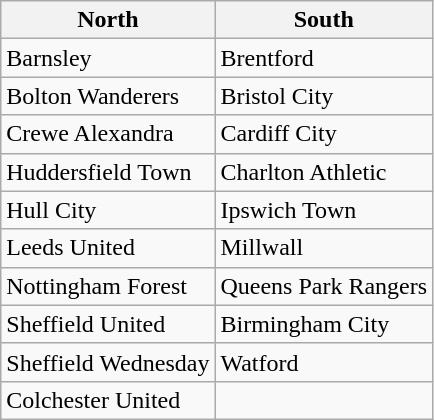<table class="wikitable">
<tr>
<th>North</th>
<th>South</th>
</tr>
<tr>
<td>Barnsley</td>
<td>Brentford</td>
</tr>
<tr>
<td>Bolton Wanderers</td>
<td>Bristol City</td>
</tr>
<tr>
<td>Crewe Alexandra</td>
<td>Cardiff City</td>
</tr>
<tr>
<td>Huddersfield Town</td>
<td>Charlton Athletic</td>
</tr>
<tr>
<td>Hull City</td>
<td>Ipswich Town</td>
</tr>
<tr>
<td>Leeds United</td>
<td>Millwall</td>
</tr>
<tr>
<td>Nottingham Forest</td>
<td>Queens Park Rangers</td>
</tr>
<tr>
<td>Sheffield United</td>
<td>Birmingham City</td>
</tr>
<tr>
<td>Sheffield Wednesday</td>
<td>Watford</td>
</tr>
<tr>
<td>Colchester United</td>
</tr>
</table>
